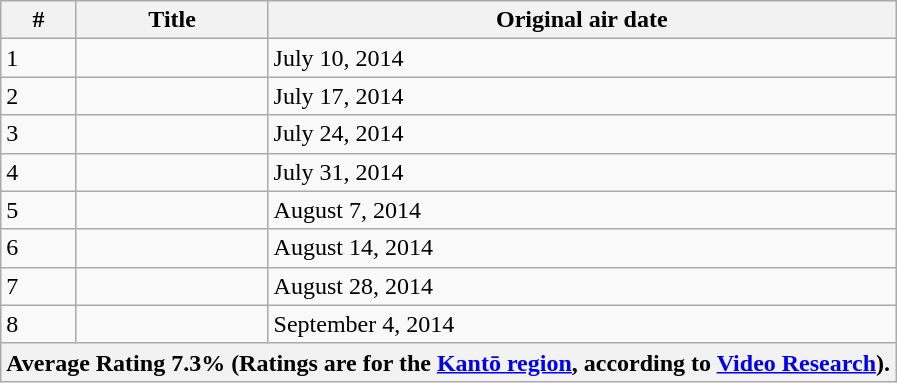<table class="wikitable">
<tr>
<th>#</th>
<th>Title</th>
<th>Original air date</th>
</tr>
<tr>
<td>1</td>
<td></td>
<td>July 10, 2014</td>
</tr>
<tr>
<td>2</td>
<td></td>
<td>July 17, 2014</td>
</tr>
<tr>
<td>3</td>
<td></td>
<td>July 24, 2014</td>
</tr>
<tr>
<td>4</td>
<td></td>
<td>July 31, 2014</td>
</tr>
<tr>
<td>5</td>
<td></td>
<td>August 7, 2014</td>
</tr>
<tr>
<td>6</td>
<td></td>
<td>August 14, 2014</td>
</tr>
<tr>
<td>7</td>
<td></td>
<td>August 28, 2014</td>
</tr>
<tr>
<td>8</td>
<td></td>
<td>September 4, 2014</td>
</tr>
<tr>
<th colspan="3">Average Rating 7.3% (Ratings are for the <a href='#'>Kantō region</a>, according to <a href='#'>Video Research</a>).</th>
</tr>
</table>
